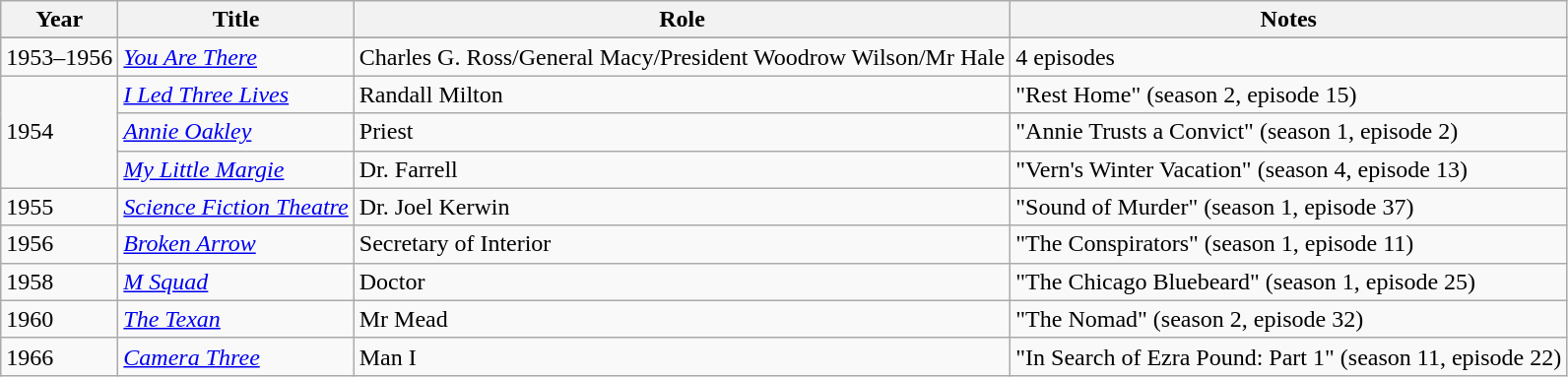<table class="wikitable sortable plainrowheaders">
<tr>
<th scope="col">Year</th>
<th scope="col">Title</th>
<th scope="col">Role</th>
<th scope="col" class="unsortable">Notes</th>
</tr>
<tr>
</tr>
<tr>
<td>1953–1956</td>
<td><em><a href='#'>You Are There</a></em></td>
<td>Charles G. Ross/General Macy/President Woodrow Wilson/Mr Hale</td>
<td>4 episodes</td>
</tr>
<tr>
<td rowspan="3">1954</td>
<td><em><a href='#'>I Led Three Lives</a></em></td>
<td>Randall Milton</td>
<td>"Rest Home" (season 2, episode 15)</td>
</tr>
<tr>
<td><em><a href='#'>Annie Oakley</a></em></td>
<td>Priest</td>
<td>"Annie Trusts a Convict" (season 1, episode 2)</td>
</tr>
<tr>
<td><em><a href='#'>My Little Margie</a></em></td>
<td>Dr. Farrell</td>
<td>"Vern's Winter Vacation" (season 4, episode 13)</td>
</tr>
<tr>
<td>1955</td>
<td><em><a href='#'>Science Fiction Theatre</a></em></td>
<td>Dr. Joel Kerwin</td>
<td>"Sound of Murder" (season 1, episode 37)</td>
</tr>
<tr>
<td>1956</td>
<td><em><a href='#'>Broken Arrow</a></em></td>
<td>Secretary of Interior</td>
<td>"The Conspirators" (season 1, episode 11)</td>
</tr>
<tr>
<td>1958</td>
<td><em><a href='#'>M Squad</a></em></td>
<td>Doctor</td>
<td>"The Chicago Bluebeard" (season 1, episode 25)</td>
</tr>
<tr>
<td>1960</td>
<td data-sort-value="Texan, The"><em><a href='#'>The Texan</a></em></td>
<td>Mr Mead</td>
<td>"The Nomad" (season 2, episode 32)</td>
</tr>
<tr>
<td>1966</td>
<td><em><a href='#'>Camera Three</a></em></td>
<td>Man I</td>
<td>"In Search of Ezra Pound: Part 1" (season 11, episode 22)</td>
</tr>
</table>
